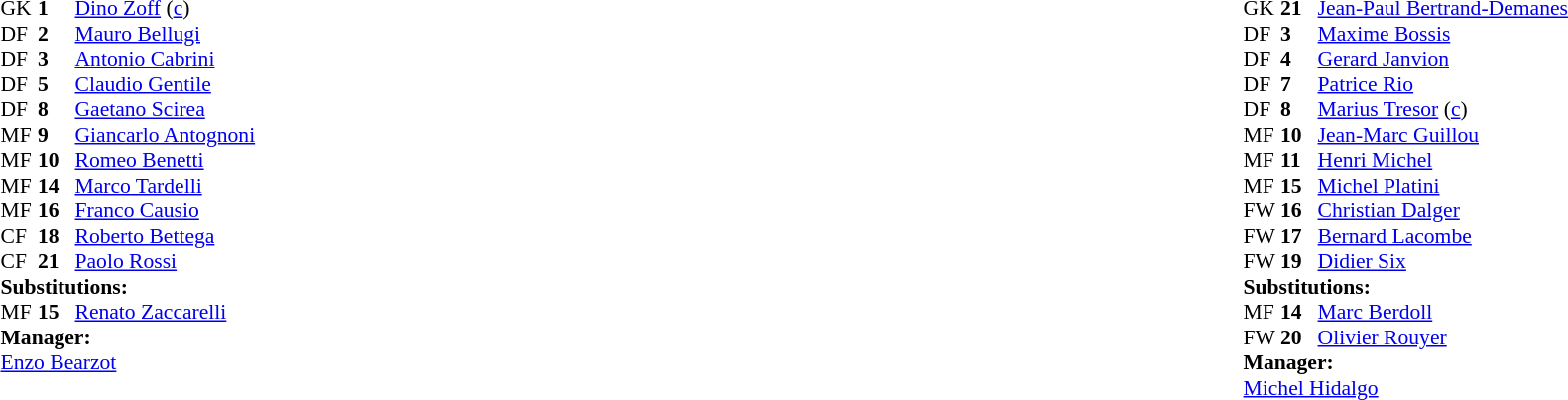<table width="100%">
<tr>
<td valign="top" width="50%"><br><table style="font-size: 90%" cellspacing="0" cellpadding="0">
<tr>
<th width="25"></th>
<th width="25"></th>
</tr>
<tr>
<td>GK</td>
<td><strong>1</strong></td>
<td><a href='#'>Dino Zoff</a> (<a href='#'>c</a>)</td>
</tr>
<tr>
<td>DF</td>
<td><strong>2</strong></td>
<td><a href='#'>Mauro Bellugi</a></td>
</tr>
<tr>
<td>DF</td>
<td><strong>3</strong></td>
<td><a href='#'>Antonio Cabrini</a></td>
</tr>
<tr>
<td>DF</td>
<td><strong>5</strong></td>
<td><a href='#'>Claudio Gentile</a></td>
</tr>
<tr>
<td>DF</td>
<td><strong>8</strong></td>
<td><a href='#'>Gaetano Scirea</a></td>
</tr>
<tr>
<td>MF</td>
<td><strong>9</strong></td>
<td><a href='#'>Giancarlo Antognoni</a></td>
<td></td>
<td></td>
</tr>
<tr>
<td>MF</td>
<td><strong>10</strong></td>
<td><a href='#'>Romeo Benetti</a></td>
</tr>
<tr>
<td>MF</td>
<td><strong>14</strong></td>
<td><a href='#'>Marco Tardelli</a></td>
<td></td>
</tr>
<tr>
<td>MF</td>
<td><strong>16</strong></td>
<td><a href='#'>Franco Causio</a></td>
</tr>
<tr>
<td>CF</td>
<td><strong>18</strong></td>
<td><a href='#'>Roberto Bettega</a></td>
</tr>
<tr>
<td>CF</td>
<td><strong>21</strong></td>
<td><a href='#'>Paolo Rossi</a></td>
</tr>
<tr>
<td colspan=3><strong>Substitutions:</strong></td>
</tr>
<tr>
<td>MF</td>
<td><strong>15</strong></td>
<td><a href='#'>Renato Zaccarelli</a></td>
<td></td>
<td></td>
</tr>
<tr>
<td colspan=3><strong>Manager:</strong></td>
</tr>
<tr>
<td colspan=3><a href='#'>Enzo Bearzot</a></td>
</tr>
</table>
</td>
<td valign="top" width="50%"><br><table style="font-size: 90%" cellspacing="0" cellpadding="0" align="center">
<tr>
<th width=25></th>
<th width=25></th>
</tr>
<tr>
<td>GK</td>
<td><strong>21</strong></td>
<td><a href='#'>Jean-Paul Bertrand-Demanes</a></td>
</tr>
<tr>
<td>DF</td>
<td><strong>3</strong></td>
<td><a href='#'>Maxime Bossis</a></td>
</tr>
<tr>
<td>DF</td>
<td><strong>4</strong></td>
<td><a href='#'>Gerard Janvion</a></td>
</tr>
<tr>
<td>DF</td>
<td><strong>7</strong></td>
<td><a href='#'>Patrice Rio</a></td>
</tr>
<tr>
<td>DF</td>
<td><strong>8</strong></td>
<td><a href='#'>Marius Tresor</a> (<a href='#'>c</a>)</td>
</tr>
<tr>
<td>MF</td>
<td><strong>10</strong></td>
<td><a href='#'>Jean-Marc Guillou</a></td>
</tr>
<tr>
<td>MF</td>
<td><strong>11</strong></td>
<td><a href='#'>Henri Michel</a></td>
<td></td>
</tr>
<tr>
<td>MF</td>
<td><strong>15</strong></td>
<td><a href='#'>Michel Platini</a></td>
<td></td>
</tr>
<tr>
<td>FW</td>
<td><strong>16</strong></td>
<td><a href='#'>Christian Dalger</a></td>
</tr>
<tr>
<td>FW</td>
<td><strong>17</strong></td>
<td><a href='#'>Bernard Lacombe</a></td>
<td></td>
<td></td>
</tr>
<tr>
<td>FW</td>
<td><strong>19</strong></td>
<td><a href='#'>Didier Six</a></td>
<td></td>
<td></td>
</tr>
<tr>
<td colspan=3><strong>Substitutions:</strong></td>
</tr>
<tr>
<td>MF</td>
<td><strong>14</strong></td>
<td><a href='#'>Marc Berdoll</a></td>
<td></td>
<td></td>
</tr>
<tr>
<td>FW</td>
<td><strong>20</strong></td>
<td><a href='#'>Olivier Rouyer</a></td>
<td></td>
<td></td>
</tr>
<tr>
<td colspan=3><strong>Manager:</strong></td>
</tr>
<tr>
<td colspan=4><a href='#'>Michel Hidalgo</a></td>
</tr>
</table>
</td>
</tr>
</table>
